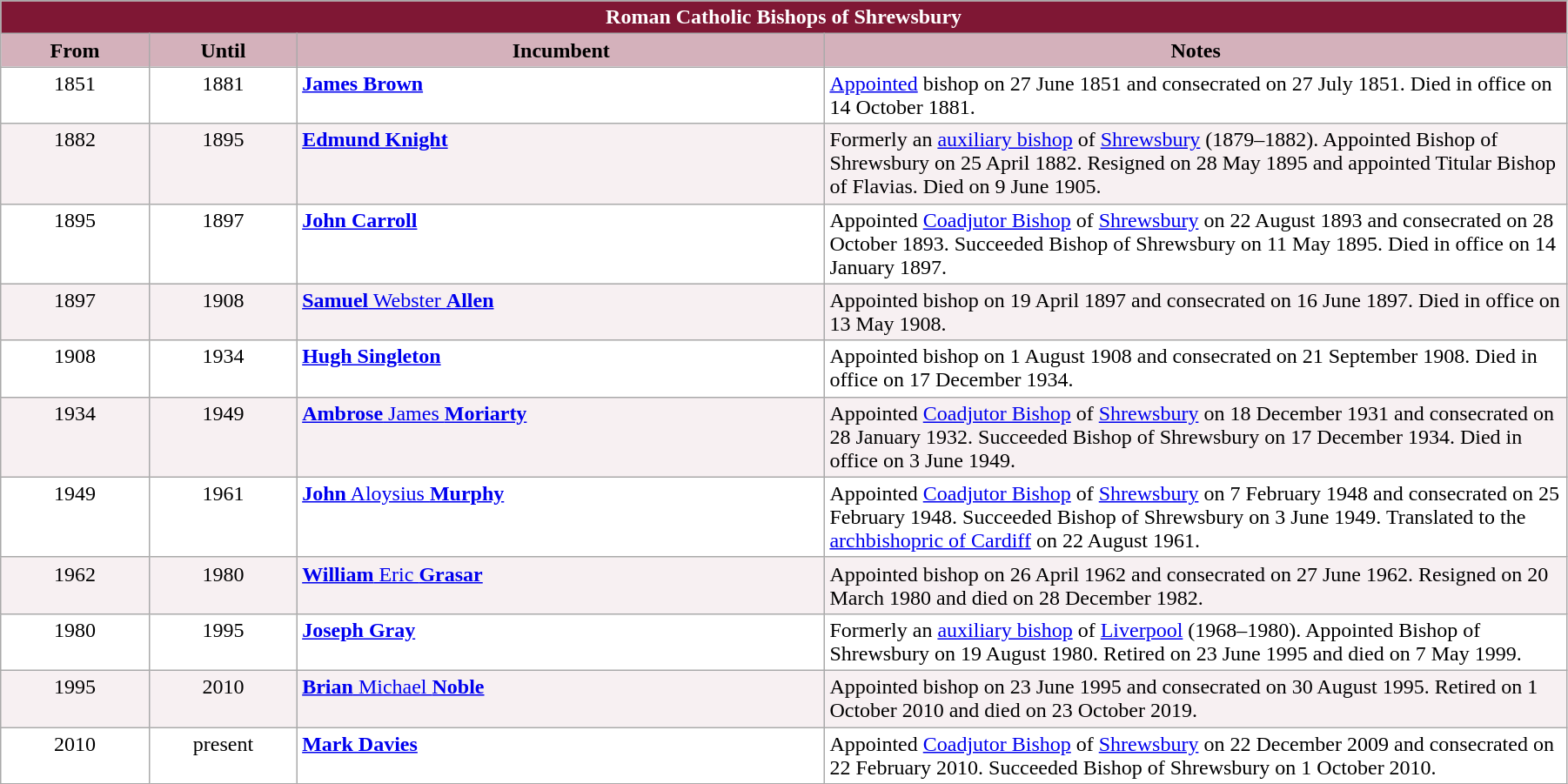<table class="wikitable" style="width:95%"; border="1">
<tr>
<th colspan="4" style="background-color: #7F1734; color: white;">Roman Catholic Bishops of Shrewsbury</th>
</tr>
<tr align=center>
<th style="background-color:#D4B1BB" width="9%">From</th>
<th style="background-color:#D4B1BB" width="9%">Until</th>
<th style="background-color:#D4B1BB" width="32%">Incumbent</th>
<th style="background-color:#D4B1BB" width="45%">Notes</th>
</tr>
<tr valign=top bgcolor="white">
<td align="center">1851</td>
<td align="center">1881</td>
<td><strong><a href='#'>James Brown</a></strong></td>
<td><a href='#'>Appointed</a> bishop on 27 June 1851 and consecrated on 27 July 1851. Died in office on 14 October 1881.</td>
</tr>
<tr valign=top bgcolor="#F7F0F2">
<td align="center">1882</td>
<td align="center">1895</td>
<td><strong><a href='#'>Edmund Knight</a></strong></td>
<td>Formerly an <a href='#'>auxiliary bishop</a> of <a href='#'>Shrewsbury</a> (1879–1882). Appointed Bishop of Shrewsbury on 25 April 1882. Resigned on 28 May 1895 and appointed Titular Bishop of Flavias. Died on 9 June 1905.</td>
</tr>
<tr valign=top bgcolor="white">
<td align="center">1895</td>
<td align="center">1897</td>
<td><strong><a href='#'>John Carroll</a></strong></td>
<td>Appointed <a href='#'>Coadjutor Bishop</a> of <a href='#'>Shrewsbury</a> on 22 August 1893 and consecrated on 28 October 1893. Succeeded Bishop of Shrewsbury on 11 May 1895. Died in office on 14 January 1897.</td>
</tr>
<tr valign=top bgcolor="#F7F0F2">
<td align="center">1897</td>
<td align="center">1908</td>
<td><a href='#'><strong>Samuel</strong> Webster <strong>Allen</strong></a></td>
<td>Appointed bishop on 19 April 1897 and consecrated on 16 June 1897. Died in office on 13 May 1908.</td>
</tr>
<tr valign=top bgcolor="white">
<td align="center">1908</td>
<td align="center">1934</td>
<td><strong><a href='#'>Hugh Singleton</a></strong></td>
<td>Appointed bishop on 1 August 1908 and consecrated on 21 September 1908. Died in office on 17 December 1934.</td>
</tr>
<tr valign=top bgcolor="#F7F0F2">
<td align="center">1934</td>
<td align="center">1949</td>
<td><a href='#'><strong>Ambrose</strong> James <strong>Moriarty</strong></a></td>
<td>Appointed <a href='#'>Coadjutor Bishop</a> of <a href='#'>Shrewsbury</a> on 18 December 1931 and consecrated on 28 January 1932. Succeeded Bishop of Shrewsbury on 17 December 1934. Died in office on 3 June 1949.</td>
</tr>
<tr valign=top bgcolor="white">
<td align="center">1949</td>
<td align="center">1961</td>
<td><a href='#'><strong>John</strong> Aloysius <strong>Murphy</strong></a></td>
<td>Appointed <a href='#'>Coadjutor Bishop</a> of <a href='#'>Shrewsbury</a> on 7 February 1948 and consecrated on 25 February 1948. Succeeded Bishop of Shrewsbury on 3 June 1949. Translated to the <a href='#'>archbishopric of Cardiff</a> on 22 August 1961.</td>
</tr>
<tr valign=top bgcolor="#F7F0F2">
<td align="center">1962</td>
<td align="center">1980</td>
<td><a href='#'><strong>William</strong> Eric <strong>Grasar</strong></a></td>
<td>Appointed bishop on 26 April 1962 and consecrated on 27 June 1962. Resigned on 20 March 1980 and died on 28 December 1982.</td>
</tr>
<tr valign=top bgcolor="white">
<td align="center">1980</td>
<td align="center">1995</td>
<td><strong><a href='#'>Joseph Gray</a></strong></td>
<td>Formerly an <a href='#'>auxiliary bishop</a> of <a href='#'>Liverpool</a> (1968–1980). Appointed Bishop of Shrewsbury on 19 August 1980. Retired on 23 June 1995 and died on 7 May 1999.</td>
</tr>
<tr valign=top bgcolor="#F7F0F2">
<td align="center">1995</td>
<td align="center">2010</td>
<td><a href='#'><strong>Brian</strong> Michael <strong>Noble</strong></a></td>
<td>Appointed bishop on 23 June 1995 and consecrated on 30 August 1995. Retired on 1 October 2010 and died on 23 October 2019.</td>
</tr>
<tr valign=top bgcolor="white">
<td align="center">2010</td>
<td align="center">present</td>
<td><strong><a href='#'>Mark Davies</a></strong></td>
<td>Appointed <a href='#'>Coadjutor Bishop</a> of <a href='#'>Shrewsbury</a> on 22 December 2009 and consecrated on 22 February 2010. Succeeded Bishop of Shrewsbury on 1 October 2010.</td>
</tr>
</table>
